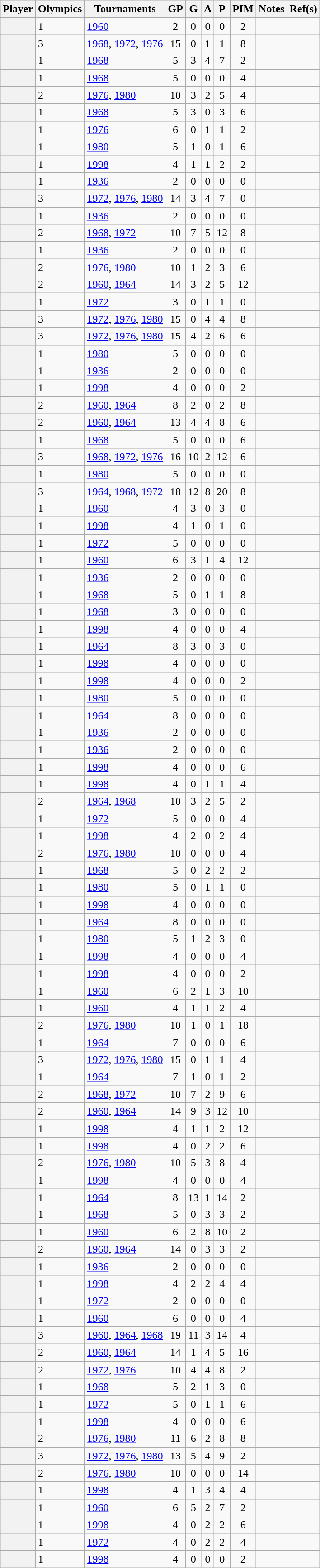<table class="wikitable sortable plainrowheaders" style="text-align:center;">
<tr>
<th scope="col">Player</th>
<th scope="col">Olympics</th>
<th scope="col">Tournaments</th>
<th scope="col">GP</th>
<th scope="col">G</th>
<th scope="col">A</th>
<th scope="col">P</th>
<th scope="col">PIM</th>
<th scope="col">Notes</th>
<th scope="col" class="unsortable">Ref(s)</th>
</tr>
<tr>
<th scope="row"></th>
<td align=left>1</td>
<td align=left><a href='#'>1960</a></td>
<td>2</td>
<td>0</td>
<td>0</td>
<td>0</td>
<td>2</td>
<td></td>
<td></td>
</tr>
<tr>
<th scope="row"></th>
<td align=left>3</td>
<td align=left><a href='#'>1968</a>, <a href='#'>1972</a>, <a href='#'>1976</a></td>
<td>15</td>
<td>0</td>
<td>1</td>
<td>1</td>
<td>8</td>
<td></td>
<td></td>
</tr>
<tr>
<th scope="row"></th>
<td align=left>1</td>
<td align=left><a href='#'>1968</a></td>
<td>5</td>
<td>3</td>
<td>4</td>
<td>7</td>
<td>2</td>
<td></td>
<td></td>
</tr>
<tr>
<th scope="row"></th>
<td align=left>1</td>
<td align=left><a href='#'>1968</a></td>
<td>5</td>
<td>0</td>
<td>0</td>
<td>0</td>
<td>4</td>
<td></td>
<td></td>
</tr>
<tr>
<th scope="row"></th>
<td align=left>2</td>
<td align=left><a href='#'>1976</a>, <a href='#'>1980</a></td>
<td>10</td>
<td>3</td>
<td>2</td>
<td>5</td>
<td>4</td>
<td></td>
<td></td>
</tr>
<tr>
<th scope="row"></th>
<td align=left>1</td>
<td align=left><a href='#'>1968</a></td>
<td>5</td>
<td>3</td>
<td>0</td>
<td>3</td>
<td>6</td>
<td></td>
<td></td>
</tr>
<tr>
<th scope="row"></th>
<td align=left>1</td>
<td align=left><a href='#'>1976</a></td>
<td>6</td>
<td>0</td>
<td>1</td>
<td>1</td>
<td>2</td>
<td></td>
<td></td>
</tr>
<tr>
<th scope="row"></th>
<td align=left>1</td>
<td align=left><a href='#'>1980</a></td>
<td>5</td>
<td>1</td>
<td>0</td>
<td>1</td>
<td>6</td>
<td></td>
<td></td>
</tr>
<tr>
<th scope="row"></th>
<td align=left>1</td>
<td align=left><a href='#'>1998</a></td>
<td>4</td>
<td>1</td>
<td>1</td>
<td>2</td>
<td>2</td>
<td></td>
<td></td>
</tr>
<tr>
<th scope="row"></th>
<td align=left>1</td>
<td align=left><a href='#'>1936</a></td>
<td>2</td>
<td>0</td>
<td>0</td>
<td>0</td>
<td>0</td>
<td></td>
<td></td>
</tr>
<tr>
<th scope="row"></th>
<td align=left>3</td>
<td align=left><a href='#'>1972</a>, <a href='#'>1976</a>, <a href='#'>1980</a></td>
<td>14</td>
<td>3</td>
<td>4</td>
<td>7</td>
<td>0</td>
<td></td>
<td></td>
</tr>
<tr>
<th scope="row"></th>
<td align=left>1</td>
<td align=left><a href='#'>1936</a></td>
<td>2</td>
<td>0</td>
<td>0</td>
<td>0</td>
<td>0</td>
<td></td>
<td></td>
</tr>
<tr>
<th scope="row"></th>
<td align=left>2</td>
<td align=left><a href='#'>1968</a>, <a href='#'>1972</a></td>
<td>10</td>
<td>7</td>
<td>5</td>
<td>12</td>
<td>8</td>
<td></td>
<td></td>
</tr>
<tr>
<th scope="row"></th>
<td align=left>1</td>
<td align=left><a href='#'>1936</a></td>
<td>2</td>
<td>0</td>
<td>0</td>
<td>0</td>
<td>0</td>
<td></td>
<td></td>
</tr>
<tr>
<th scope="row"></th>
<td align=left>2</td>
<td align=left><a href='#'>1976</a>, <a href='#'>1980</a></td>
<td>10</td>
<td>1</td>
<td>2</td>
<td>3</td>
<td>6</td>
<td></td>
<td></td>
</tr>
<tr>
<th scope="row"></th>
<td align=left>2</td>
<td align=left><a href='#'>1960</a>, <a href='#'>1964</a></td>
<td>14</td>
<td>3</td>
<td>2</td>
<td>5</td>
<td>12</td>
<td></td>
<td></td>
</tr>
<tr>
<th scope="row"></th>
<td align=left>1</td>
<td align=left><a href='#'>1972</a></td>
<td>3</td>
<td>0</td>
<td>1</td>
<td>1</td>
<td>0</td>
<td></td>
<td></td>
</tr>
<tr>
<th scope="row"></th>
<td align=left>3</td>
<td align=left><a href='#'>1972</a>, <a href='#'>1976</a>, <a href='#'>1980</a></td>
<td>15</td>
<td>0</td>
<td>4</td>
<td>4</td>
<td>8</td>
<td></td>
<td></td>
</tr>
<tr>
<th scope="row"></th>
<td align=left>3</td>
<td align=left><a href='#'>1972</a>, <a href='#'>1976</a>, <a href='#'>1980</a></td>
<td>15</td>
<td>4</td>
<td>2</td>
<td>6</td>
<td>6</td>
<td></td>
<td></td>
</tr>
<tr>
<th scope="row"></th>
<td align=left>1</td>
<td align=left><a href='#'>1980</a></td>
<td>5</td>
<td>0</td>
<td>0</td>
<td>0</td>
<td>0</td>
<td></td>
<td></td>
</tr>
<tr>
<th scope="row"></th>
<td align=left>1</td>
<td align=left><a href='#'>1936</a></td>
<td>2</td>
<td>0</td>
<td>0</td>
<td>0</td>
<td>0</td>
<td></td>
<td></td>
</tr>
<tr>
<th scope="row"></th>
<td align=left>1</td>
<td align=left><a href='#'>1998</a></td>
<td>4</td>
<td>0</td>
<td>0</td>
<td>0</td>
<td>2</td>
<td></td>
<td></td>
</tr>
<tr>
<th scope="row"></th>
<td align=left>2</td>
<td align=left><a href='#'>1960</a>, <a href='#'>1964</a></td>
<td>8</td>
<td>2</td>
<td>0</td>
<td>2</td>
<td>8</td>
<td></td>
<td></td>
</tr>
<tr>
<th scope="row"></th>
<td align=left>2</td>
<td align=left><a href='#'>1960</a>, <a href='#'>1964</a></td>
<td>13</td>
<td>4</td>
<td>4</td>
<td>8</td>
<td>6</td>
<td></td>
<td></td>
</tr>
<tr>
<th scope="row"></th>
<td align=left>1</td>
<td align=left><a href='#'>1968</a></td>
<td>5</td>
<td>0</td>
<td>0</td>
<td>0</td>
<td>6</td>
<td></td>
<td></td>
</tr>
<tr>
<th scope="row"></th>
<td align=left>3</td>
<td align=left><a href='#'>1968</a>, <a href='#'>1972</a>, <a href='#'>1976</a></td>
<td>16</td>
<td>10</td>
<td>2</td>
<td>12</td>
<td>6</td>
<td></td>
<td></td>
</tr>
<tr>
<th scope="row"></th>
<td align=left>1</td>
<td align=left><a href='#'>1980</a></td>
<td>5</td>
<td>0</td>
<td>0</td>
<td>0</td>
<td>0</td>
<td></td>
<td></td>
</tr>
<tr>
<th scope="row"></th>
<td align=left>3</td>
<td align=left><a href='#'>1964</a>, <a href='#'>1968</a>, <a href='#'>1972</a></td>
<td>18</td>
<td>12</td>
<td>8</td>
<td>20</td>
<td>8</td>
<td></td>
<td></td>
</tr>
<tr>
<th scope="row"></th>
<td align=left>1</td>
<td align=left><a href='#'>1960</a></td>
<td>4</td>
<td>3</td>
<td>0</td>
<td>3</td>
<td>0</td>
<td></td>
<td></td>
</tr>
<tr>
<th scope="row"></th>
<td align=left>1</td>
<td align=left><a href='#'>1998</a></td>
<td>4</td>
<td>1</td>
<td>0</td>
<td>1</td>
<td>0</td>
<td></td>
<td></td>
</tr>
<tr>
<th scope="row"></th>
<td align=left>1</td>
<td align=left><a href='#'>1972</a></td>
<td>5</td>
<td>0</td>
<td>0</td>
<td>0</td>
<td>0</td>
<td></td>
<td></td>
</tr>
<tr>
<th scope="row"></th>
<td align=left>1</td>
<td align=left><a href='#'>1960</a></td>
<td>6</td>
<td>3</td>
<td>1</td>
<td>4</td>
<td>12</td>
<td></td>
<td></td>
</tr>
<tr>
<th scope="row"></th>
<td align=left>1</td>
<td align=left><a href='#'>1936</a></td>
<td>2</td>
<td>0</td>
<td>0</td>
<td>0</td>
<td>0</td>
<td></td>
<td></td>
</tr>
<tr>
<th scope="row"></th>
<td align=left>1</td>
<td align=left><a href='#'>1968</a></td>
<td>5</td>
<td>0</td>
<td>1</td>
<td>1</td>
<td>8</td>
<td></td>
<td></td>
</tr>
<tr>
<th scope="row"></th>
<td align=left>1</td>
<td align=left><a href='#'>1968</a></td>
<td>3</td>
<td>0</td>
<td>0</td>
<td>0</td>
<td>0</td>
<td></td>
<td></td>
</tr>
<tr>
<th scope="row"></th>
<td align=left>1</td>
<td align=left><a href='#'>1998</a></td>
<td>4</td>
<td>0</td>
<td>0</td>
<td>0</td>
<td>4</td>
<td></td>
<td></td>
</tr>
<tr>
<th scope="row"></th>
<td align=left>1</td>
<td align=left><a href='#'>1964</a></td>
<td>8</td>
<td>3</td>
<td>0</td>
<td>3</td>
<td>0</td>
<td></td>
<td></td>
</tr>
<tr>
<th scope="row"></th>
<td align=left>1</td>
<td align=left><a href='#'>1998</a></td>
<td>4</td>
<td>0</td>
<td>0</td>
<td>0</td>
<td>0</td>
<td></td>
<td></td>
</tr>
<tr>
<th scope="row"></th>
<td align=left>1</td>
<td align=left><a href='#'>1998</a></td>
<td>4</td>
<td>0</td>
<td>0</td>
<td>0</td>
<td>2</td>
<td></td>
<td></td>
</tr>
<tr>
<th scope="row"></th>
<td align=left>1</td>
<td align=left><a href='#'>1980</a></td>
<td>5</td>
<td>0</td>
<td>0</td>
<td>0</td>
<td>0</td>
<td></td>
<td></td>
</tr>
<tr>
<th scope="row"></th>
<td align=left>1</td>
<td align=left><a href='#'>1964</a></td>
<td>8</td>
<td>0</td>
<td>0</td>
<td>0</td>
<td>0</td>
<td></td>
<td></td>
</tr>
<tr>
<th scope="row"></th>
<td align=left>1</td>
<td align=left><a href='#'>1936</a></td>
<td>2</td>
<td>0</td>
<td>0</td>
<td>0</td>
<td>0</td>
<td></td>
<td></td>
</tr>
<tr>
<th scope="row"></th>
<td align=left>1</td>
<td align=left><a href='#'>1936</a></td>
<td>2</td>
<td>0</td>
<td>0</td>
<td>0</td>
<td>0</td>
<td></td>
<td></td>
</tr>
<tr>
<th scope="row"></th>
<td align=left>1</td>
<td align=left><a href='#'>1998</a></td>
<td>4</td>
<td>0</td>
<td>0</td>
<td>0</td>
<td>6</td>
<td></td>
<td></td>
</tr>
<tr>
<th scope="row"></th>
<td align=left>1</td>
<td align=left><a href='#'>1998</a></td>
<td>4</td>
<td>0</td>
<td>1</td>
<td>1</td>
<td>4</td>
<td></td>
<td></td>
</tr>
<tr>
<th scope="row"></th>
<td align=left>2</td>
<td align=left><a href='#'>1964</a>, <a href='#'>1968</a></td>
<td>10</td>
<td>3</td>
<td>2</td>
<td>5</td>
<td>2</td>
<td></td>
<td></td>
</tr>
<tr>
<th scope="row"></th>
<td align=left>1</td>
<td align=left><a href='#'>1972</a></td>
<td>5</td>
<td>0</td>
<td>0</td>
<td>0</td>
<td>4</td>
<td></td>
<td></td>
</tr>
<tr>
<th scope="row"></th>
<td align=left>1</td>
<td align=left><a href='#'>1998</a></td>
<td>4</td>
<td>2</td>
<td>0</td>
<td>2</td>
<td>4</td>
<td></td>
<td></td>
</tr>
<tr>
<th scope="row"></th>
<td align=left>2</td>
<td align=left><a href='#'>1976</a>, <a href='#'>1980</a></td>
<td>10</td>
<td>0</td>
<td>0</td>
<td>0</td>
<td>4</td>
<td></td>
<td></td>
</tr>
<tr>
<th scope="row"></th>
<td align=left>1</td>
<td align=left><a href='#'>1968</a></td>
<td>5</td>
<td>0</td>
<td>2</td>
<td>2</td>
<td>2</td>
<td></td>
<td></td>
</tr>
<tr>
<th scope="row"></th>
<td align=left>1</td>
<td align=left><a href='#'>1980</a></td>
<td>5</td>
<td>0</td>
<td>1</td>
<td>1</td>
<td>0</td>
<td></td>
<td></td>
</tr>
<tr>
<th scope="row"></th>
<td align=left>1</td>
<td align=left><a href='#'>1998</a></td>
<td>4</td>
<td>0</td>
<td>0</td>
<td>0</td>
<td>0</td>
<td></td>
<td></td>
</tr>
<tr>
<th scope="row"></th>
<td align=left>1</td>
<td align=left><a href='#'>1964</a></td>
<td>8</td>
<td>0</td>
<td>0</td>
<td>0</td>
<td>0</td>
<td></td>
<td></td>
</tr>
<tr>
<th scope="row"></th>
<td align=left>1</td>
<td align=left><a href='#'>1980</a></td>
<td>5</td>
<td>1</td>
<td>2</td>
<td>3</td>
<td>0</td>
<td></td>
<td></td>
</tr>
<tr>
<th scope="row"></th>
<td align=left>1</td>
<td align=left><a href='#'>1998</a></td>
<td>4</td>
<td>0</td>
<td>0</td>
<td>0</td>
<td>4</td>
<td></td>
<td></td>
</tr>
<tr>
<th scope="row"></th>
<td align=left>1</td>
<td align=left><a href='#'>1998</a></td>
<td>4</td>
<td>0</td>
<td>0</td>
<td>0</td>
<td>2</td>
<td></td>
<td></td>
</tr>
<tr>
<th scope="row"></th>
<td align=left>1</td>
<td align=left><a href='#'>1960</a></td>
<td>6</td>
<td>2</td>
<td>1</td>
<td>3</td>
<td>10</td>
<td></td>
<td></td>
</tr>
<tr>
<th scope="row"></th>
<td align=left>1</td>
<td align=left><a href='#'>1960</a></td>
<td>4</td>
<td>1</td>
<td>1</td>
<td>2</td>
<td>4</td>
<td></td>
<td></td>
</tr>
<tr>
<th scope="row"></th>
<td align=left>2</td>
<td align=left><a href='#'>1976</a>, <a href='#'>1980</a></td>
<td>10</td>
<td>1</td>
<td>0</td>
<td>1</td>
<td>18</td>
<td></td>
<td></td>
</tr>
<tr>
<th scope="row"></th>
<td align=left>1</td>
<td align=left><a href='#'>1964</a></td>
<td>7</td>
<td>0</td>
<td>0</td>
<td>0</td>
<td>6</td>
<td></td>
<td></td>
</tr>
<tr>
<th scope="row"></th>
<td align=left>3</td>
<td align=left><a href='#'>1972</a>, <a href='#'>1976</a>, <a href='#'>1980</a></td>
<td>15</td>
<td>0</td>
<td>1</td>
<td>1</td>
<td>4</td>
<td></td>
<td></td>
</tr>
<tr>
<th scope="row"></th>
<td align=left>1</td>
<td align=left><a href='#'>1964</a></td>
<td>7</td>
<td>1</td>
<td>0</td>
<td>1</td>
<td>2</td>
<td></td>
<td></td>
</tr>
<tr>
<th scope="row"></th>
<td align=left>2</td>
<td align=left><a href='#'>1968</a>, <a href='#'>1972</a></td>
<td>10</td>
<td>7</td>
<td>2</td>
<td>9</td>
<td>6</td>
<td></td>
<td></td>
</tr>
<tr>
<th scope="row"></th>
<td align=left>2</td>
<td align=left><a href='#'>1960</a>, <a href='#'>1964</a></td>
<td>14</td>
<td>9</td>
<td>3</td>
<td>12</td>
<td>10</td>
<td></td>
<td></td>
</tr>
<tr>
<th scope="row"></th>
<td align=left>1</td>
<td align=left><a href='#'>1998</a></td>
<td>4</td>
<td>1</td>
<td>1</td>
<td>2</td>
<td>12</td>
<td></td>
<td></td>
</tr>
<tr>
<th scope="row"></th>
<td align=left>1</td>
<td align=left><a href='#'>1998</a></td>
<td>4</td>
<td>0</td>
<td>2</td>
<td>2</td>
<td>6</td>
<td></td>
<td></td>
</tr>
<tr>
<th scope="row"></th>
<td align=left>2</td>
<td align=left><a href='#'>1976</a>, <a href='#'>1980</a></td>
<td>10</td>
<td>5</td>
<td>3</td>
<td>8</td>
<td>4</td>
<td></td>
<td></td>
</tr>
<tr>
<th scope="row"></th>
<td align=left>1</td>
<td align=left><a href='#'>1998</a></td>
<td>4</td>
<td>0</td>
<td>0</td>
<td>0</td>
<td>4</td>
<td></td>
<td></td>
</tr>
<tr>
<th scope="row"></th>
<td align=left>1</td>
<td align=left><a href='#'>1964</a></td>
<td>8</td>
<td>13</td>
<td>1</td>
<td>14</td>
<td>2</td>
<td></td>
<td></td>
</tr>
<tr>
<th scope="row"></th>
<td align=left>1</td>
<td align=left><a href='#'>1968</a></td>
<td>5</td>
<td>0</td>
<td>3</td>
<td>3</td>
<td>2</td>
<td></td>
<td></td>
</tr>
<tr>
<th scope="row"></th>
<td align=left>1</td>
<td align=left><a href='#'>1960</a></td>
<td>6</td>
<td>2</td>
<td>8</td>
<td>10</td>
<td>2</td>
<td></td>
<td></td>
</tr>
<tr>
<th scope="row"></th>
<td align=left>2</td>
<td align=left><a href='#'>1960</a>, <a href='#'>1964</a></td>
<td>14</td>
<td>0</td>
<td>3</td>
<td>3</td>
<td>2</td>
<td></td>
<td></td>
</tr>
<tr>
<th scope="row"></th>
<td align=left>1</td>
<td align=left><a href='#'>1936</a></td>
<td>2</td>
<td>0</td>
<td>0</td>
<td>0</td>
<td>0</td>
<td></td>
<td></td>
</tr>
<tr>
<th scope="row"></th>
<td align=left>1</td>
<td align=left><a href='#'>1998</a></td>
<td>4</td>
<td>2</td>
<td>2</td>
<td>4</td>
<td>4</td>
<td></td>
<td></td>
</tr>
<tr>
<th scope="row"></th>
<td align=left>1</td>
<td align=left><a href='#'>1972</a></td>
<td>2</td>
<td>0</td>
<td>0</td>
<td>0</td>
<td>0</td>
<td></td>
<td></td>
</tr>
<tr>
<th scope="row"></th>
<td align=left>1</td>
<td align=left><a href='#'>1960</a></td>
<td>6</td>
<td>0</td>
<td>0</td>
<td>0</td>
<td>4</td>
<td></td>
<td></td>
</tr>
<tr>
<th scope="row"></th>
<td align=left>3</td>
<td align=left><a href='#'>1960</a>, <a href='#'>1964</a>, <a href='#'>1968</a></td>
<td>19</td>
<td>11</td>
<td>3</td>
<td>14</td>
<td>4</td>
<td></td>
<td></td>
</tr>
<tr>
<th scope="row"></th>
<td align=left>2</td>
<td align=left><a href='#'>1960</a>, <a href='#'>1964</a></td>
<td>14</td>
<td>1</td>
<td>4</td>
<td>5</td>
<td>16</td>
<td></td>
<td></td>
</tr>
<tr>
<th scope="row"></th>
<td align=left>2</td>
<td align=left><a href='#'>1972</a>, <a href='#'>1976</a></td>
<td>10</td>
<td>4</td>
<td>4</td>
<td>8</td>
<td>2</td>
<td></td>
<td></td>
</tr>
<tr>
<th scope="row"></th>
<td align=left>1</td>
<td align=left><a href='#'>1968</a></td>
<td>5</td>
<td>2</td>
<td>1</td>
<td>3</td>
<td>0</td>
<td></td>
<td></td>
</tr>
<tr>
<th scope="row"></th>
<td align=left>1</td>
<td align=left><a href='#'>1972</a></td>
<td>5</td>
<td>0</td>
<td>1</td>
<td>1</td>
<td>6</td>
<td></td>
<td></td>
</tr>
<tr>
<th scope="row"></th>
<td align=left>1</td>
<td align=left><a href='#'>1998</a></td>
<td>4</td>
<td>0</td>
<td>0</td>
<td>0</td>
<td>6</td>
<td></td>
<td></td>
</tr>
<tr>
<th scope="row"></th>
<td align=left>2</td>
<td align=left><a href='#'>1976</a>, <a href='#'>1980</a></td>
<td>11</td>
<td>6</td>
<td>2</td>
<td>8</td>
<td>8</td>
<td></td>
<td></td>
</tr>
<tr>
<th scope="row"></th>
<td align=left>3</td>
<td align=left><a href='#'>1972</a>, <a href='#'>1976</a>, <a href='#'>1980</a></td>
<td>13</td>
<td>5</td>
<td>4</td>
<td>9</td>
<td>2</td>
<td></td>
<td></td>
</tr>
<tr>
<th scope="row"></th>
<td align=left>2</td>
<td align=left><a href='#'>1976</a>, <a href='#'>1980</a></td>
<td>10</td>
<td>0</td>
<td>0</td>
<td>0</td>
<td>14</td>
<td></td>
<td></td>
</tr>
<tr>
<th scope="row"></th>
<td align=left>1</td>
<td align=left><a href='#'>1998</a></td>
<td>4</td>
<td>1</td>
<td>3</td>
<td>4</td>
<td>4</td>
<td></td>
<td></td>
</tr>
<tr>
<th scope="row"></th>
<td align=left>1</td>
<td align=left><a href='#'>1960</a></td>
<td>6</td>
<td>5</td>
<td>2</td>
<td>7</td>
<td>2</td>
<td></td>
<td></td>
</tr>
<tr>
<th scope="row"></th>
<td align=left>1</td>
<td align=left><a href='#'>1998</a></td>
<td>4</td>
<td>0</td>
<td>2</td>
<td>2</td>
<td>6</td>
<td></td>
<td></td>
</tr>
<tr>
<th scope="row"></th>
<td align=left>1</td>
<td align=left><a href='#'>1972</a></td>
<td>4</td>
<td>0</td>
<td>2</td>
<td>2</td>
<td>4</td>
<td></td>
<td></td>
</tr>
<tr>
<th scope="row"></th>
<td align=left>1</td>
<td align=left><a href='#'>1998</a></td>
<td>4</td>
<td>0</td>
<td>0</td>
<td>0</td>
<td>2</td>
<td></td>
<td></td>
</tr>
</table>
